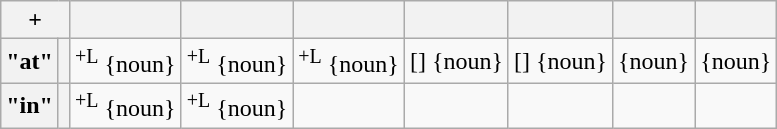<table class="wikitable">
<tr align="center">
<th colspan="2">+</th>
<th></th>
<th></th>
<th></th>
<th></th>
<th></th>
<th></th>
<th></th>
</tr>
<tr>
<th>"at"</th>
<th></th>
<td><sup>+L</sup> {noun}</td>
<td><sup>+L</sup> {noun}</td>
<td><sup>+L</sup> {noun}</td>
<td> [] {noun}</td>
<td> [] {noun}</td>
<td> {noun}</td>
<td> {noun}</td>
</tr>
<tr>
<th>"in"</th>
<th></th>
<td><sup>+L</sup> {noun}</td>
<td><sup>+L</sup> {noun}</td>
<td></td>
<td></td>
<td></td>
<td></td>
<td></td>
</tr>
</table>
